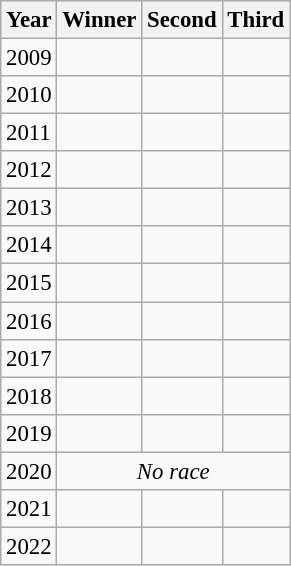<table class="wikitable" style="font-size:95%">
<tr>
<th>Year</th>
<th>Winner</th>
<th>Second</th>
<th>Third</th>
</tr>
<tr>
<td>2009</td>
<td></td>
<td></td>
<td></td>
</tr>
<tr>
<td>2010</td>
<td></td>
<td></td>
<td></td>
</tr>
<tr>
<td>2011</td>
<td></td>
<td></td>
<td></td>
</tr>
<tr>
<td>2012</td>
<td></td>
<td></td>
<td></td>
</tr>
<tr>
<td>2013</td>
<td></td>
<td></td>
<td></td>
</tr>
<tr>
<td>2014</td>
<td></td>
<td></td>
<td></td>
</tr>
<tr>
<td>2015</td>
<td></td>
<td></td>
<td></td>
</tr>
<tr>
<td>2016</td>
<td></td>
<td></td>
<td></td>
</tr>
<tr>
<td>2017</td>
<td></td>
<td></td>
<td></td>
</tr>
<tr>
<td>2018</td>
<td></td>
<td></td>
<td></td>
</tr>
<tr>
<td>2019</td>
<td></td>
<td></td>
<td></td>
</tr>
<tr>
<td>2020</td>
<td colspan=3; align=center><em>No race</em></td>
</tr>
<tr>
<td>2021</td>
<td></td>
<td></td>
<td></td>
</tr>
<tr>
<td>2022</td>
<td></td>
<td></td>
<td></td>
</tr>
</table>
